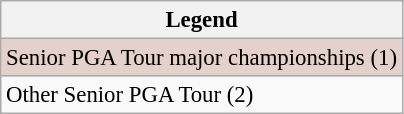<table class="wikitable" style="font-size:95%;">
<tr>
<th>Legend</th>
</tr>
<tr style="background:#e5d1cb;">
<td>Senior PGA Tour major championships (1)</td>
</tr>
<tr>
<td>Other Senior PGA Tour (2)</td>
</tr>
</table>
